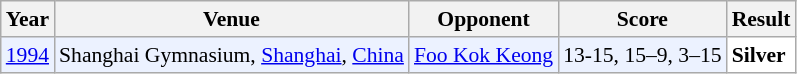<table class="sortable wikitable" style="font-size: 90%;">
<tr>
<th>Year</th>
<th>Venue</th>
<th>Opponent</th>
<th>Score</th>
<th>Result</th>
</tr>
<tr style="background:#ECF2FF">
<td align="center"><a href='#'>1994</a></td>
<td align="left">Shanghai Gymnasium, <a href='#'>Shanghai</a>, <a href='#'>China</a></td>
<td align="left"> <a href='#'>Foo Kok Keong</a></td>
<td align="left">13-15, 15–9, 3–15</td>
<td style="text-align:left; background:white"> <strong>Silver</strong></td>
</tr>
</table>
